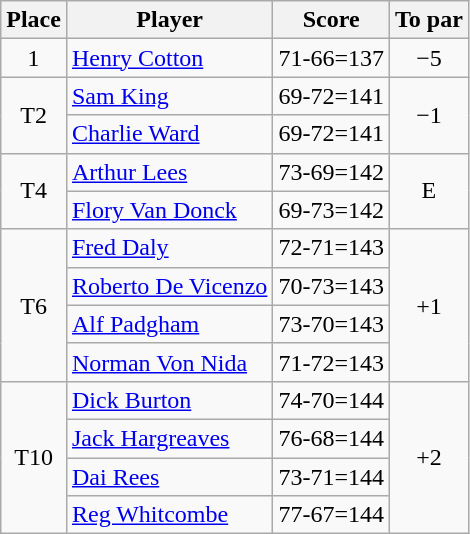<table class=wikitable>
<tr>
<th>Place</th>
<th>Player</th>
<th>Score</th>
<th>To par</th>
</tr>
<tr>
<td align=center>1</td>
<td> <a href='#'>Henry Cotton</a></td>
<td>71-66=137</td>
<td align=center>−5</td>
</tr>
<tr>
<td rowspan=2 align=center>T2</td>
<td> <a href='#'>Sam King</a></td>
<td>69-72=141</td>
<td rowspan=2 align=center>−1</td>
</tr>
<tr>
<td> <a href='#'>Charlie Ward</a></td>
<td>69-72=141</td>
</tr>
<tr>
<td rowspan=2 align=center>T4</td>
<td> <a href='#'>Arthur Lees</a></td>
<td>73-69=142</td>
<td rowspan=2 align=center>E</td>
</tr>
<tr>
<td> <a href='#'>Flory Van Donck</a></td>
<td>69-73=142</td>
</tr>
<tr>
<td rowspan=4 align=center>T6</td>
<td> <a href='#'>Fred Daly</a></td>
<td>72-71=143</td>
<td rowspan=4 align=center>+1</td>
</tr>
<tr>
<td> <a href='#'>Roberto De Vicenzo</a></td>
<td>70-73=143</td>
</tr>
<tr>
<td> <a href='#'>Alf Padgham</a></td>
<td>73-70=143</td>
</tr>
<tr>
<td> <a href='#'>Norman Von Nida</a></td>
<td>71-72=143</td>
</tr>
<tr>
<td rowspan=4 align=center>T10</td>
<td> <a href='#'>Dick Burton</a></td>
<td>74-70=144</td>
<td rowspan=4 align=center>+2</td>
</tr>
<tr>
<td> <a href='#'>Jack Hargreaves</a></td>
<td>76-68=144</td>
</tr>
<tr>
<td> <a href='#'>Dai Rees</a></td>
<td>73-71=144</td>
</tr>
<tr>
<td> <a href='#'>Reg Whitcombe</a></td>
<td>77-67=144</td>
</tr>
</table>
